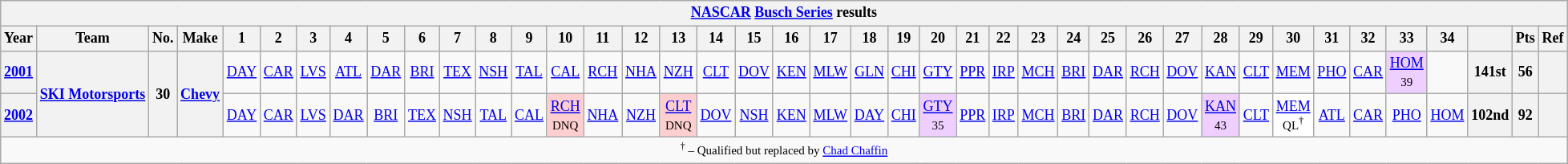<table class="wikitable" style="text-align:center; font-size:75%">
<tr>
<th colspan=42><a href='#'>NASCAR</a> <a href='#'>Busch Series</a> results</th>
</tr>
<tr>
<th>Year</th>
<th>Team</th>
<th>No.</th>
<th>Make</th>
<th>1</th>
<th>2</th>
<th>3</th>
<th>4</th>
<th>5</th>
<th>6</th>
<th>7</th>
<th>8</th>
<th>9</th>
<th>10</th>
<th>11</th>
<th>12</th>
<th>13</th>
<th>14</th>
<th>15</th>
<th>16</th>
<th>17</th>
<th>18</th>
<th>19</th>
<th>20</th>
<th>21</th>
<th>22</th>
<th>23</th>
<th>24</th>
<th>25</th>
<th>26</th>
<th>27</th>
<th>28</th>
<th>29</th>
<th>30</th>
<th>31</th>
<th>32</th>
<th>33</th>
<th>34</th>
<th></th>
<th>Pts</th>
<th>Ref</th>
</tr>
<tr>
<th><a href='#'>2001</a></th>
<th rowspan=2 nowrap><a href='#'>SKI Motorsports</a></th>
<th rowspan=2>30</th>
<th rowspan=2><a href='#'>Chevy</a></th>
<td><a href='#'>DAY</a></td>
<td><a href='#'>CAR</a></td>
<td><a href='#'>LVS</a></td>
<td><a href='#'>ATL</a></td>
<td><a href='#'>DAR</a></td>
<td><a href='#'>BRI</a></td>
<td><a href='#'>TEX</a></td>
<td><a href='#'>NSH</a></td>
<td><a href='#'>TAL</a></td>
<td><a href='#'>CAL</a></td>
<td><a href='#'>RCH</a></td>
<td><a href='#'>NHA</a></td>
<td><a href='#'>NZH</a></td>
<td><a href='#'>CLT</a></td>
<td><a href='#'>DOV</a></td>
<td><a href='#'>KEN</a></td>
<td><a href='#'>MLW</a></td>
<td><a href='#'>GLN</a></td>
<td><a href='#'>CHI</a></td>
<td><a href='#'>GTY</a></td>
<td><a href='#'>PPR</a></td>
<td><a href='#'>IRP</a></td>
<td><a href='#'>MCH</a></td>
<td><a href='#'>BRI</a></td>
<td><a href='#'>DAR</a></td>
<td><a href='#'>RCH</a></td>
<td><a href='#'>DOV</a></td>
<td><a href='#'>KAN</a></td>
<td><a href='#'>CLT</a></td>
<td><a href='#'>MEM</a></td>
<td><a href='#'>PHO</a></td>
<td><a href='#'>CAR</a></td>
<td style="background:#EFCFFF;"><a href='#'>HOM</a><br><small>39</small></td>
<td></td>
<th>141st</th>
<th>56</th>
<th></th>
</tr>
<tr>
<th><a href='#'>2002</a></th>
<td><a href='#'>DAY</a></td>
<td><a href='#'>CAR</a></td>
<td><a href='#'>LVS</a></td>
<td><a href='#'>DAR</a></td>
<td><a href='#'>BRI</a></td>
<td><a href='#'>TEX</a></td>
<td><a href='#'>NSH</a></td>
<td><a href='#'>TAL</a></td>
<td><a href='#'>CAL</a></td>
<td style="background:#FFCFCF;"><a href='#'>RCH</a><br><small>DNQ</small></td>
<td><a href='#'>NHA</a></td>
<td><a href='#'>NZH</a></td>
<td style="background:#FFCFCF;"><a href='#'>CLT</a><br><small>DNQ</small></td>
<td><a href='#'>DOV</a></td>
<td><a href='#'>NSH</a></td>
<td><a href='#'>KEN</a></td>
<td><a href='#'>MLW</a></td>
<td><a href='#'>DAY</a></td>
<td><a href='#'>CHI</a></td>
<td style="background:#EFCFFF;"><a href='#'>GTY</a><br><small>35</small></td>
<td><a href='#'>PPR</a></td>
<td><a href='#'>IRP</a></td>
<td><a href='#'>MCH</a></td>
<td><a href='#'>BRI</a></td>
<td><a href='#'>DAR</a></td>
<td><a href='#'>RCH</a></td>
<td><a href='#'>DOV</a></td>
<td style="background:#EFCFFF;"><a href='#'>KAN</a><br><small>43</small></td>
<td><a href='#'>CLT</a></td>
<td style="background:#FFFFFF;"><a href='#'>MEM</a><br><small>QL<sup>†</sup></small></td>
<td><a href='#'>ATL</a></td>
<td><a href='#'>CAR</a></td>
<td><a href='#'>PHO</a></td>
<td><a href='#'>HOM</a></td>
<th>102nd</th>
<th>92</th>
<th></th>
</tr>
<tr>
<td colspan=42><small><sup>†</sup> – Qualified but replaced by <a href='#'>Chad Chaffin</a></small></td>
</tr>
</table>
